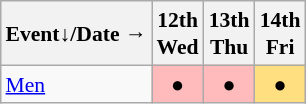<table class="wikitable" style="margin:0.5em auto; font-size:90%; line-height:1.25em; text-align:center">
<tr>
<th>Event↓/Date →</th>
<th>12th<br>Wed</th>
<th>13th<br>Thu</th>
<th>14th<br>Fri</th>
</tr>
<tr>
<td style="text-align:left;"><a href='#'>Men</a></td>
<td bgcolor="#FFBBBB">●</td>
<td bgcolor="#FFBBBB">●</td>
<td bgcolor="#FFDF80">●</td>
</tr>
</table>
